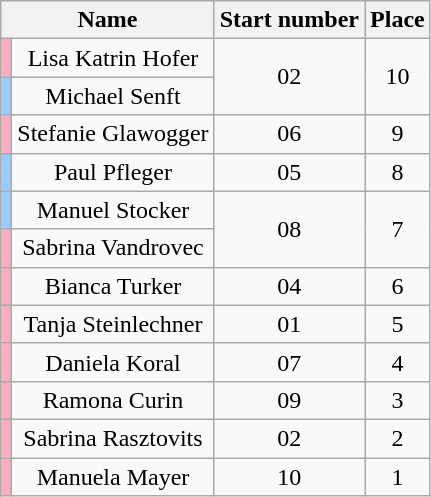<table class="wikitable sortable" style="text-align:center">
<tr>
<th colspan=2>Name</th>
<th>Start number</th>
<th>Place</th>
</tr>
<tr>
<td style="background:#faafbe"></td>
<td>Lisa Katrin Hofer</td>
<td rowspan=2>02</td>
<td rowspan=2>10</td>
</tr>
<tr>
<td style="background:#9cf;"></td>
<td>Michael Senft</td>
</tr>
<tr>
<td style="background:#faafbe"></td>
<td>Stefanie Glawogger</td>
<td>06</td>
<td>9</td>
</tr>
<tr>
<td style="background:#9cf;"></td>
<td>Paul Pfleger</td>
<td>05</td>
<td>8</td>
</tr>
<tr>
<td style="background:#9cf;"></td>
<td>Manuel Stocker</td>
<td rowspan=2>08</td>
<td rowspan=2>7</td>
</tr>
<tr>
<td style="background:#faafbe"></td>
<td>Sabrina Vandrovec</td>
</tr>
<tr>
<td style="background:#faafbe"></td>
<td>Bianca Turker</td>
<td>04</td>
<td>6</td>
</tr>
<tr>
<td style="background:#faafbe"></td>
<td>Tanja Steinlechner</td>
<td>01</td>
<td>5</td>
</tr>
<tr>
<td style="background:#faafbe"></td>
<td>Daniela Koral</td>
<td>07</td>
<td>4</td>
</tr>
<tr>
<td style="background:#faafbe"></td>
<td>Ramona Curin</td>
<td>09</td>
<td>3</td>
</tr>
<tr>
<td style="background:#faafbe"></td>
<td>Sabrina Rasztovits</td>
<td>02</td>
<td>2</td>
</tr>
<tr>
<td style="background:#faafbe"></td>
<td>Manuela Mayer</td>
<td>10</td>
<td>1</td>
</tr>
</table>
